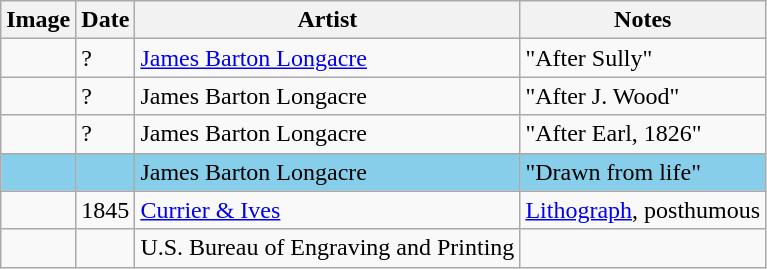<table class="wikitable sortable">
<tr>
<th class="unsortable">Image</th>
<th data-sort-type="number">Date</th>
<th data-sort-type="text">Artist</th>
<th class="unsortable">Notes</th>
</tr>
<tr>
<td></td>
<td>?</td>
<td><a href='#'>James Barton Longacre</a></td>
<td>"After Sully"</td>
</tr>
<tr>
<td></td>
<td>?</td>
<td>James Barton Longacre</td>
<td>"After J. Wood"</td>
</tr>
<tr>
<td></td>
<td>?</td>
<td>James Barton Longacre</td>
<td>"After Earl, 1826"</td>
</tr>
<tr valign="top" style="background: #87ceeb">
<td></td>
<td></td>
<td>James Barton Longacre</td>
<td>"Drawn from life"</td>
</tr>
<tr>
<td></td>
<td>1845</td>
<td><a href='#'>Currier & Ives</a></td>
<td><a href='#'>Lithograph</a>, posthumous</td>
</tr>
<tr>
<td></td>
<td></td>
<td>U.S. Bureau of Engraving and Printing</td>
<td></td>
</tr>
</table>
